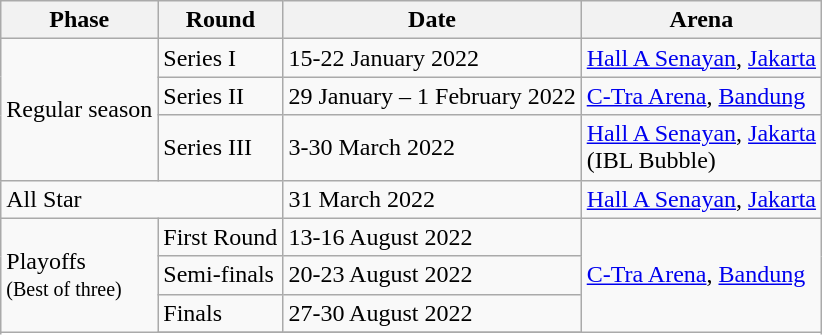<table class="wikitable">
<tr>
<th>Phase</th>
<th>Round</th>
<th>Date</th>
<th>Arena</th>
</tr>
<tr>
<td rowspan="3">Regular season</td>
<td>Series I</td>
<td>15-22 January 2022</td>
<td><a href='#'>Hall A Senayan</a>, <a href='#'>Jakarta</a></td>
</tr>
<tr>
<td>Series II</td>
<td>29 January – 1 February 2022</td>
<td><a href='#'>C-Tra Arena</a>, <a href='#'>Bandung</a></td>
</tr>
<tr>
<td>Series III</td>
<td>3-30 March 2022</td>
<td><a href='#'>Hall A Senayan</a>, <a href='#'>Jakarta</a><br>(IBL Bubble)</td>
</tr>
<tr>
<td colspan="2">All Star</td>
<td>31 March 2022</td>
<td><a href='#'>Hall A Senayan</a>, <a href='#'>Jakarta</a></td>
</tr>
<tr>
<td rowspan="6">Playoffs<br><small>(Best of three)</small></td>
<td>First Round</td>
<td>13-16 August 2022</td>
<td rowspan="6"><a href='#'>C-Tra Arena</a>, <a href='#'>Bandung</a></td>
</tr>
<tr>
<td>Semi-finals</td>
<td>20-23 August 2022</td>
</tr>
<tr>
<td>Finals</td>
<td>27-30 August 2022</td>
</tr>
<tr>
</tr>
</table>
